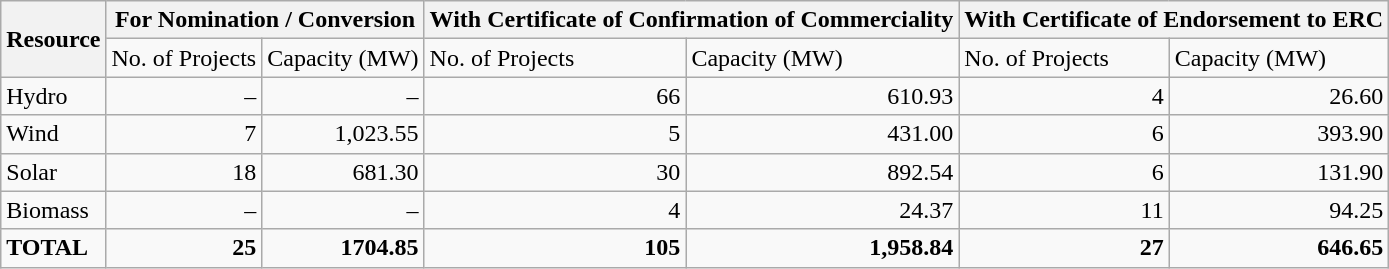<table class="wikitable" style="text-align: right">
<tr>
<th rowspan="2">Resource</th>
<th colspan="2">For Nomination / Conversion</th>
<th colspan="2">With Certificate of Confirmation of Commerciality</th>
<th colspan="2">With Certificate of Endorsement to ERC</th>
</tr>
<tr>
<td align="left">No. of Projects</td>
<td align="left">Capacity (MW)</td>
<td align="left">No. of Projects</td>
<td align="left">Capacity (MW)</td>
<td align="left">No. of Projects</td>
<td align="left">Capacity (MW)</td>
</tr>
<tr>
<td align="left">Hydro</td>
<td>–</td>
<td>–</td>
<td>66</td>
<td>610.93</td>
<td>4</td>
<td>26.60</td>
</tr>
<tr>
<td align="left">Wind</td>
<td>7</td>
<td>1,023.55</td>
<td>5</td>
<td>431.00</td>
<td>6</td>
<td>393.90</td>
</tr>
<tr>
<td align="left">Solar</td>
<td>18</td>
<td>681.30</td>
<td>30</td>
<td>892.54</td>
<td>6</td>
<td>131.90</td>
</tr>
<tr>
<td align="left">Biomass</td>
<td>–</td>
<td>–</td>
<td>4</td>
<td>24.37</td>
<td>11</td>
<td>94.25</td>
</tr>
<tr>
<td align="left"><strong>TOTAL</strong></td>
<td><strong>25</strong></td>
<td><strong>1704.85</strong></td>
<td><strong>105</strong></td>
<td><strong>1,958.84</strong></td>
<td><strong>27</strong></td>
<td><strong>646.65</strong></td>
</tr>
</table>
